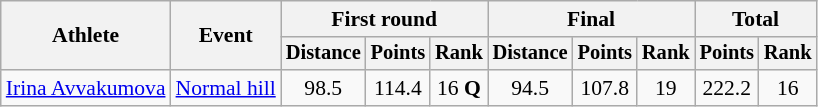<table class="wikitable" style="font-size:90%">
<tr>
<th rowspan=2>Athlete</th>
<th rowspan=2>Event</th>
<th colspan=3>First round</th>
<th colspan=3>Final</th>
<th colspan=2>Total</th>
</tr>
<tr style="font-size:95%">
<th>Distance</th>
<th>Points</th>
<th>Rank</th>
<th>Distance</th>
<th>Points</th>
<th>Rank</th>
<th>Points</th>
<th>Rank</th>
</tr>
<tr align=center>
<td align=left><a href='#'>Irina Avvakumova</a></td>
<td align=left><a href='#'>Normal hill</a></td>
<td>98.5</td>
<td>114.4</td>
<td>16 <strong>Q</strong></td>
<td>94.5</td>
<td>107.8</td>
<td>19</td>
<td>222.2</td>
<td>16</td>
</tr>
</table>
